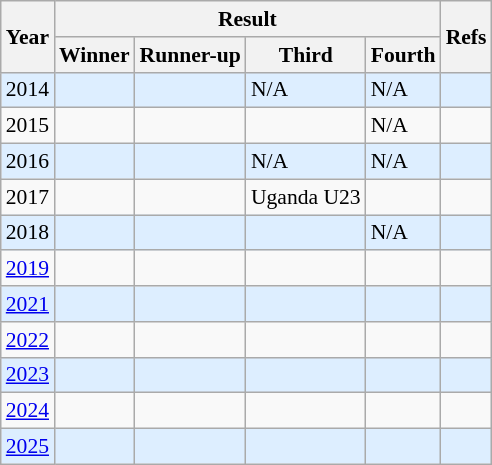<table class="wikitable" style="font-size:90%">
<tr>
<th rowspan=2>Year</th>
<th colspan=4>Result</th>
<th rowspan=2>Refs</th>
</tr>
<tr>
<th>Winner</th>
<th>Runner-up</th>
<th>Third</th>
<th>Fourth</th>
</tr>
<tr style="background:#ddeeff">
<td>2014</td>
<td></td>
<td></td>
<td>N/A</td>
<td>N/A</td>
<td></td>
</tr>
<tr>
<td>2015</td>
<td></td>
<td></td>
<td></td>
<td>N/A</td>
<td></td>
</tr>
<tr style="background:#ddeeff">
<td>2016</td>
<td></td>
<td></td>
<td>N/A</td>
<td>N/A</td>
<td></td>
</tr>
<tr>
<td>2017</td>
<td></td>
<td></td>
<td> Uganda U23</td>
<td></td>
<td></td>
</tr>
<tr style="background:#ddeeff">
<td>2018</td>
<td></td>
<td></td>
<td></td>
<td>N/A</td>
<td></td>
</tr>
<tr>
<td><a href='#'>2019</a></td>
<td></td>
<td></td>
<td></td>
<td></td>
<td></td>
</tr>
<tr style="background:#ddeeff">
<td><a href='#'>2021</a></td>
<td></td>
<td></td>
<td></td>
<td></td>
<td></td>
</tr>
<tr>
<td><a href='#'>2022</a></td>
<td></td>
<td></td>
<td></td>
<td></td>
<td></td>
</tr>
<tr style="background:#ddeeff">
<td><a href='#'>2023</a></td>
<td></td>
<td></td>
<td></td>
<td></td>
<td></td>
</tr>
<tr>
<td><a href='#'>2024</a></td>
<td></td>
<td></td>
<td></td>
<td></td>
<td></td>
</tr>
<tr style="background:#ddeeff">
<td><a href='#'>2025</a></td>
<td></td>
<td></td>
<td></td>
<td></td>
<td></td>
</tr>
</table>
